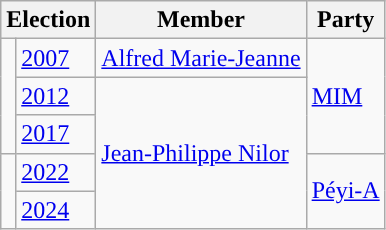<table class="wikitable">
<tr>
<th colspan="2">Election</th>
<th>Member</th>
<th>Party</th>
</tr>
<tr>
<td rowspan="3" style="color:inherit;background-color: "></td>
<td><a href='#'>2007</a></td>
<td><a href='#'>Alfred Marie-Jeanne</a></td>
<td rowspan="3"><a href='#'>MIM</a></td>
</tr>
<tr>
<td><a href='#'>2012</a></td>
<td rowspan="4"><a href='#'>Jean-Philippe Nilor</a></td>
</tr>
<tr>
<td><a href='#'>2017</a></td>
</tr>
<tr>
<td rowspan="2" style="color:inherit;background-color: "></td>
<td><a href='#'>2022</a></td>
<td rowspan="2"><a href='#'>Péyi-A</a></td>
</tr>
<tr>
<td><a href='#'>2024</a></td>
</tr>
</table>
